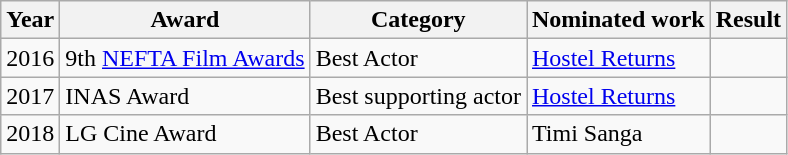<table class="wikitable">
<tr>
<th>Year</th>
<th>Award</th>
<th>Category</th>
<th>Nominated work</th>
<th>Result</th>
</tr>
<tr>
<td>2016</td>
<td>9th <a href='#'>NEFTA Film Awards</a></td>
<td>Best Actor</td>
<td><a href='#'>Hostel Returns</a></td>
<td> </td>
</tr>
<tr>
<td>2017</td>
<td>INAS Award</td>
<td>Best supporting actor</td>
<td><a href='#'>Hostel Returns</a></td>
<td></td>
</tr>
<tr>
<td>2018</td>
<td>LG Cine Award</td>
<td>Best Actor</td>
<td>Timi Sanga</td>
<td></td>
</tr>
</table>
